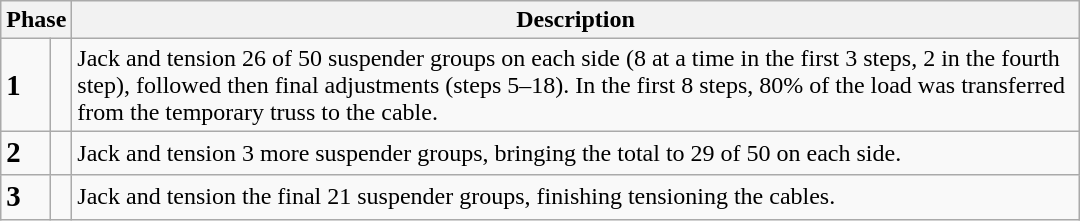<table class="wikitable" width="720px" align="center">
<tr>
<th colspan="2">Phase</th>
<th>Description</th>
</tr>
<tr>
<td><big><strong>1</strong></big></td>
<td></td>
<td>Jack and tension 26 of 50 suspender groups on each side (8 at a time in the first 3 steps, 2 in the fourth step), followed then final adjustments (steps 5–18). In the first 8 steps, 80% of the load was transferred from the temporary truss to the cable.</td>
</tr>
<tr>
<td><big><strong>2</strong></big></td>
<td></td>
<td>Jack and tension 3 more suspender groups, bringing the total to 29 of 50 on each side.</td>
</tr>
<tr>
<td><big><strong>3</strong></big></td>
<td></td>
<td>Jack and tension the final 21 suspender groups, finishing tensioning the cables.</td>
</tr>
</table>
